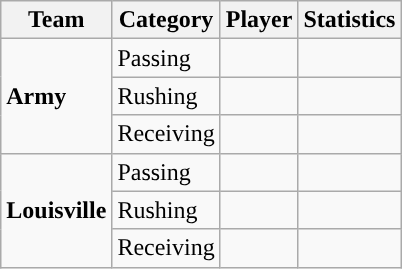<table class="wikitable" style="float: left;">
<tr>
<th>Team</th>
<th>Category</th>
<th>Player</th>
<th>Statistics</th>
</tr>
<tr>
<td rowspan=3><strong>Army</strong></td>
<td>Passing</td>
<td></td>
<td></td>
</tr>
<tr>
<td>Rushing</td>
<td></td>
<td></td>
</tr>
<tr>
<td>Receiving</td>
<td></td>
<td></td>
</tr>
<tr>
<td rowspan=3><strong>Louisville</strong></td>
<td>Passing</td>
<td></td>
<td></td>
</tr>
<tr>
<td>Rushing</td>
<td></td>
<td></td>
</tr>
<tr>
<td>Receiving</td>
<td></td>
<td></td>
</tr>
</table>
